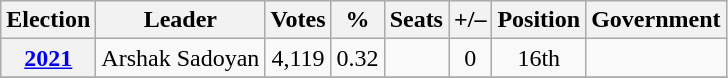<table class="wikitable" style="text-align: center;">
<tr>
<th>Election</th>
<th>Leader</th>
<th>Votes</th>
<th>%</th>
<th>Seats</th>
<th>+/–</th>
<th>Position</th>
<th>Government</th>
</tr>
<tr>
<th rowspan="1"><a href='#'>2021</a></th>
<td rowspan="1">Arshak Sadoyan</td>
<td rowspan="1">4,119</td>
<td rowspan="1">0.32</td>
<td rowspan="1"></td>
<td rowspan="1"> 0</td>
<td rowspan="1"> 16th</td>
<td></td>
</tr>
<tr>
</tr>
</table>
